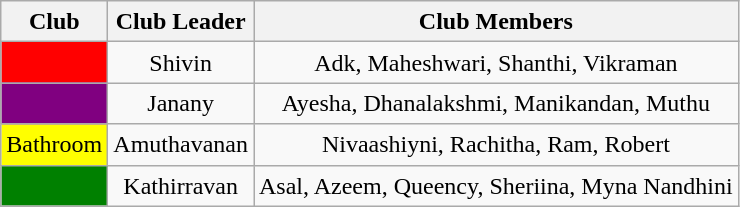<table class="wikitable" style="text-align:center; line-height:20px; width:auto;">
<tr>
<th scope="col">Club</th>
<th scope="col">Club Leader</th>
<th scope="col">Club Members</th>
</tr>
<tr>
<td style="background:red"></td>
<td>Shivin</td>
<td>Adk, Maheshwari, Shanthi, Vikraman</td>
</tr>
<tr>
<td style="background:purple"></td>
<td>Janany</td>
<td>Ayesha, Dhanalakshmi, Manikandan, Muthu</td>
</tr>
<tr>
<td style="background:yellow">Bathroom</td>
<td>Amuthavanan</td>
<td>Nivaashiyni, Rachitha, Ram, Robert</td>
</tr>
<tr>
<td style="background:green"></td>
<td>Kathirravan</td>
<td>Asal, Azeem, Queency, Sheriina, Myna Nandhini</td>
</tr>
</table>
